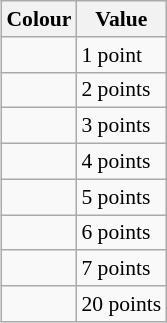<table class="wikitable" style="font-size:90%; float:right; margin:0em 0em 2em 2em;">
<tr>
<th>Colour</th>
<th>Value</th>
</tr>
<tr>
<td> </td>
<td>1 point</td>
</tr>
<tr>
<td> </td>
<td>2 points</td>
</tr>
<tr>
<td> </td>
<td>3 points</td>
</tr>
<tr>
<td> </td>
<td>4 points</td>
</tr>
<tr>
<td> </td>
<td>5 points</td>
</tr>
<tr>
<td> </td>
<td>6 points</td>
</tr>
<tr>
<td> </td>
<td>7 points</td>
</tr>
<tr>
<td> </td>
<td>20 points</td>
</tr>
</table>
